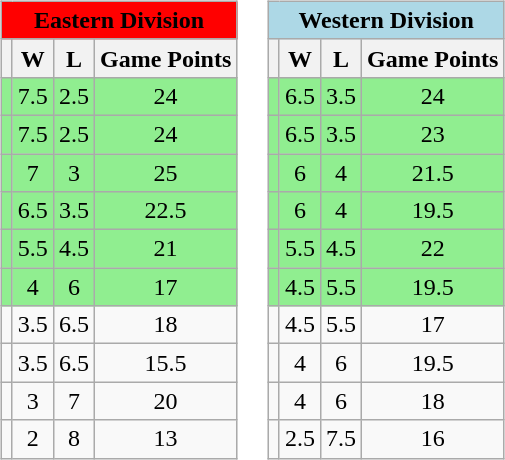<table>
<tr>
<td valign=left><br><table class="wikitable" style="text-align:center;">
<tr>
<td style="background:red;" colspan="4"><strong>Eastern Division</strong></td>
</tr>
<tr>
<th></th>
<th>W</th>
<th>L</th>
<th>Game Points</th>
</tr>
<tr style="background:lightgreen;">
<td></td>
<td>7.5</td>
<td>2.5</td>
<td>24</td>
</tr>
<tr style="background:lightgreen;">
<td></td>
<td>7.5</td>
<td>2.5</td>
<td>24</td>
</tr>
<tr style="background:lightgreen;">
<td></td>
<td>7</td>
<td>3</td>
<td>25</td>
</tr>
<tr style="background:lightgreen;">
<td></td>
<td>6.5</td>
<td>3.5</td>
<td>22.5</td>
</tr>
<tr style="background:lightgreen;">
<td></td>
<td>5.5</td>
<td>4.5</td>
<td>21</td>
</tr>
<tr style="background:lightgreen;">
<td></td>
<td>4</td>
<td>6</td>
<td>17</td>
</tr>
<tr>
<td></td>
<td>3.5</td>
<td>6.5</td>
<td>18</td>
</tr>
<tr>
<td></td>
<td>3.5</td>
<td>6.5</td>
<td>15.5</td>
</tr>
<tr>
<td></td>
<td>3</td>
<td>7</td>
<td>20</td>
</tr>
<tr>
<td></td>
<td>2</td>
<td>8</td>
<td>13</td>
</tr>
</table>
</td>
<td valign=left><br><table class="wikitable" style="text-align:center;">
<tr>
<td style="background:lightblue;" colspan="4"><strong>Western Division</strong></td>
</tr>
<tr>
<th></th>
<th>W</th>
<th>L</th>
<th>Game Points</th>
</tr>
<tr style="background:lightgreen;">
<td></td>
<td>6.5</td>
<td>3.5</td>
<td>24</td>
</tr>
<tr style="background:lightgreen;">
<td></td>
<td>6.5</td>
<td>3.5</td>
<td>23</td>
</tr>
<tr style="background:lightgreen;">
<td></td>
<td>6</td>
<td>4</td>
<td>21.5</td>
</tr>
<tr style="background:lightgreen;">
<td></td>
<td>6</td>
<td>4</td>
<td>19.5</td>
</tr>
<tr style="background:lightgreen;">
<td></td>
<td>5.5</td>
<td>4.5</td>
<td>22</td>
</tr>
<tr style="background:lightgreen;">
<td></td>
<td>4.5</td>
<td>5.5</td>
<td>19.5</td>
</tr>
<tr>
<td></td>
<td>4.5</td>
<td>5.5</td>
<td>17</td>
</tr>
<tr>
<td></td>
<td>4</td>
<td>6</td>
<td>19.5</td>
</tr>
<tr>
<td></td>
<td>4</td>
<td>6</td>
<td>18</td>
</tr>
<tr>
<td></td>
<td>2.5</td>
<td>7.5</td>
<td>16</td>
</tr>
</table>
</td>
</tr>
</table>
